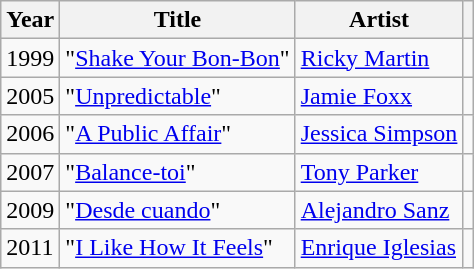<table class="wikitable sortable">
<tr>
<th>Year</th>
<th>Title</th>
<th>Artist</th>
<th class="unsortable"></th>
</tr>
<tr>
<td>1999</td>
<td>"<a href='#'>Shake Your Bon-Bon</a>"</td>
<td><a href='#'>Ricky Martin</a></td>
<td></td>
</tr>
<tr>
<td>2005</td>
<td>"<a href='#'>Unpredictable</a>"</td>
<td><a href='#'>Jamie Foxx</a></td>
<td></td>
</tr>
<tr>
<td>2006</td>
<td>"<a href='#'>A Public Affair</a>"</td>
<td><a href='#'>Jessica Simpson</a></td>
<td></td>
</tr>
<tr>
<td>2007</td>
<td>"<a href='#'>Balance-toi</a>"</td>
<td><a href='#'>Tony Parker</a></td>
<td></td>
</tr>
<tr>
<td>2009</td>
<td>"<a href='#'>Desde cuando</a>"</td>
<td><a href='#'>Alejandro Sanz</a></td>
<td></td>
</tr>
<tr>
<td>2011</td>
<td>"<a href='#'>I Like How It Feels</a>"</td>
<td><a href='#'>Enrique Iglesias</a></td>
<td></td>
</tr>
</table>
